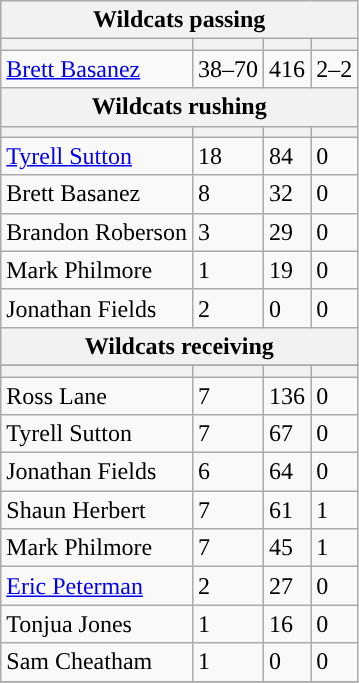<table class="wikitable plainrowheaders">
<tr>
<th colspan="6">Wildcats passing</th>
</tr>
<tr>
<th scope="col"></th>
<th scope="col"></th>
<th scope="col"></th>
<th scope="col"></th>
</tr>
<tr>
<td><a href='#'>Brett Basanez</a></td>
<td>38–70</td>
<td>416</td>
<td>2–2</td>
</tr>
<tr>
<th colspan="6">Wildcats rushing</th>
</tr>
<tr>
<th scope="col"></th>
<th scope="col"></th>
<th scope="col"></th>
<th scope="col"></th>
</tr>
<tr>
<td><a href='#'>Tyrell Sutton</a></td>
<td>18</td>
<td>84</td>
<td>0</td>
</tr>
<tr>
<td>Brett Basanez</td>
<td>8</td>
<td>32</td>
<td>0</td>
</tr>
<tr>
<td>Brandon Roberson</td>
<td>3</td>
<td>29</td>
<td>0</td>
</tr>
<tr>
<td>Mark Philmore</td>
<td>1</td>
<td>19</td>
<td>0</td>
</tr>
<tr>
<td>Jonathan Fields</td>
<td>2</td>
<td>0</td>
<td>0</td>
</tr>
<tr>
<th colspan="6">Wildcats receiving</th>
</tr>
<tr>
</tr>
<tr>
<th scope="col"></th>
<th scope="col"></th>
<th scope="col"></th>
<th scope="col"></th>
</tr>
<tr>
<td>Ross Lane</td>
<td>7</td>
<td>136</td>
<td>0</td>
</tr>
<tr>
<td>Tyrell Sutton</td>
<td>7</td>
<td>67</td>
<td>0</td>
</tr>
<tr>
<td>Jonathan Fields</td>
<td>6</td>
<td>64</td>
<td>0</td>
</tr>
<tr>
<td>Shaun Herbert</td>
<td>7</td>
<td>61</td>
<td>1</td>
</tr>
<tr>
<td>Mark Philmore</td>
<td>7</td>
<td>45</td>
<td>1</td>
</tr>
<tr>
<td><a href='#'>Eric Peterman</a></td>
<td>2</td>
<td>27</td>
<td>0</td>
</tr>
<tr>
<td>Tonjua Jones</td>
<td>1</td>
<td>16</td>
<td>0</td>
</tr>
<tr>
<td>Sam Cheatham</td>
<td>1</td>
<td>0</td>
<td>0</td>
</tr>
<tr>
</tr>
</table>
